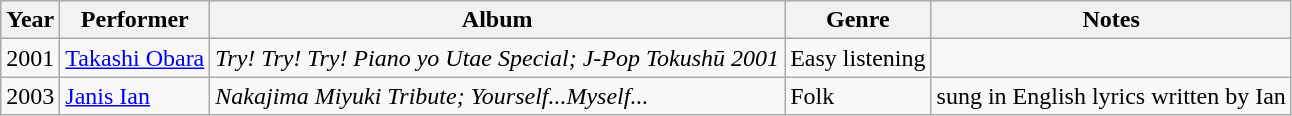<table class="wikitable">
<tr>
<th>Year</th>
<th>Performer</th>
<th>Album</th>
<th>Genre</th>
<th>Notes</th>
</tr>
<tr>
<td>2001</td>
<td><a href='#'>Takashi Obara</a></td>
<td><em>Try! Try! Try! Piano yo Utae Special; J-Pop Tokushū 2001</em></td>
<td>Easy listening</td>
<td></td>
</tr>
<tr>
<td>2003</td>
<td><a href='#'>Janis Ian</a></td>
<td><em>Nakajima Miyuki Tribute; Yourself...Myself...</em></td>
<td>Folk</td>
<td>sung in English lyrics written by Ian</td>
</tr>
</table>
